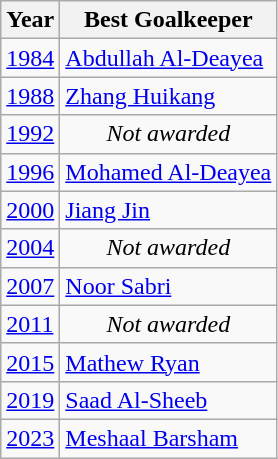<table class="wikitable sortable">
<tr>
<th>Year</th>
<th>Best Goalkeeper</th>
</tr>
<tr>
<td><a href='#'>1984</a></td>
<td> <a href='#'>Abdullah Al-Deayea</a></td>
</tr>
<tr>
<td><a href='#'>1988</a></td>
<td> <a href='#'>Zhang Huikang</a></td>
</tr>
<tr>
<td><a href='#'>1992</a></td>
<td align="center"><em>Not awarded</em></td>
</tr>
<tr>
<td><a href='#'>1996</a></td>
<td> <a href='#'>Mohamed Al-Deayea</a></td>
</tr>
<tr>
<td><a href='#'>2000</a></td>
<td> <a href='#'>Jiang Jin</a></td>
</tr>
<tr>
<td><a href='#'>2004</a></td>
<td align="center"><em>Not awarded</em></td>
</tr>
<tr>
<td><a href='#'>2007</a></td>
<td> <a href='#'>Noor Sabri</a></td>
</tr>
<tr>
<td><a href='#'>2011</a></td>
<td align="center"><em>Not awarded</em></td>
</tr>
<tr>
<td><a href='#'>2015</a></td>
<td> <a href='#'>Mathew Ryan</a></td>
</tr>
<tr>
<td><a href='#'>2019</a></td>
<td> <a href='#'>Saad Al-Sheeb</a></td>
</tr>
<tr>
<td><a href='#'>2023</a></td>
<td> <a href='#'>Meshaal Barsham</a></td>
</tr>
</table>
